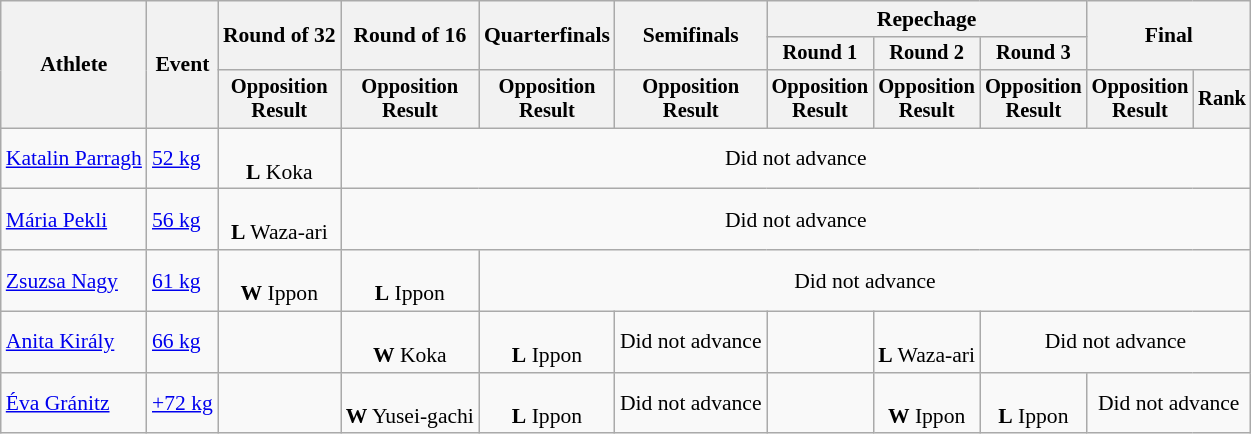<table class="wikitable" style="font-size:90%">
<tr>
<th rowspan="3">Athlete</th>
<th rowspan="3">Event</th>
<th rowspan="2">Round of 32</th>
<th rowspan="2">Round of 16</th>
<th rowspan="2">Quarterfinals</th>
<th rowspan="2">Semifinals</th>
<th colspan=3>Repechage</th>
<th rowspan="2" colspan=2>Final</th>
</tr>
<tr style="font-size:95%">
<th>Round 1</th>
<th>Round 2</th>
<th>Round 3</th>
</tr>
<tr style="font-size:95%">
<th>Opposition<br>Result</th>
<th>Opposition<br>Result</th>
<th>Opposition<br>Result</th>
<th>Opposition<br>Result</th>
<th>Opposition<br>Result</th>
<th>Opposition<br>Result</th>
<th>Opposition<br>Result</th>
<th>Opposition<br>Result</th>
<th>Rank</th>
</tr>
<tr align=center>
<td align=left><a href='#'>Katalin Parragh</a></td>
<td align=left><a href='#'>52 kg</a></td>
<td><br><strong>L</strong> Koka</td>
<td colspan=8>Did not advance</td>
</tr>
<tr align=center>
<td align=left><a href='#'>Mária Pekli</a></td>
<td align=left><a href='#'>56 kg</a></td>
<td><br><strong>L</strong> Waza-ari</td>
<td colspan=8>Did not advance</td>
</tr>
<tr align=center>
<td align=left><a href='#'>Zsuzsa Nagy</a></td>
<td align=left><a href='#'>61 kg</a></td>
<td><br><strong>W</strong> Ippon</td>
<td><br><strong>L</strong> Ippon</td>
<td colspan=7>Did not advance</td>
</tr>
<tr align=center>
<td align=left><a href='#'>Anita Király</a></td>
<td align=left><a href='#'>66 kg</a></td>
<td></td>
<td><br><strong>W</strong> Koka</td>
<td><br><strong>L</strong> Ippon</td>
<td>Did not advance</td>
<td></td>
<td><br><strong>L</strong> Waza-ari</td>
<td colspan=3>Did not advance</td>
</tr>
<tr align=center>
<td align=left><a href='#'>Éva Gránitz</a></td>
<td align=left><a href='#'>+72 kg</a></td>
<td></td>
<td><br><strong>W</strong> Yusei-gachi</td>
<td><br><strong>L</strong> Ippon</td>
<td>Did not advance</td>
<td></td>
<td><br><strong>W</strong> Ippon</td>
<td><br><strong>L</strong> Ippon</td>
<td colspan=2>Did not advance</td>
</tr>
</table>
